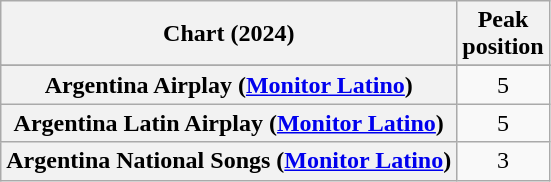<table class="wikitable sortable plainrowheaders" style="text-align:center">
<tr>
<th scope="col">Chart (2024)</th>
<th scope="col">Peak<br>position</th>
</tr>
<tr>
</tr>
<tr>
<th scope="row">Argentina Airplay (<a href='#'>Monitor Latino</a>)</th>
<td>5</td>
</tr>
<tr>
<th scope="row">Argentina Latin Airplay (<a href='#'>Monitor Latino</a>)</th>
<td>5</td>
</tr>
<tr>
<th scope="row">Argentina National Songs (<a href='#'>Monitor Latino</a>)</th>
<td>3</td>
</tr>
</table>
